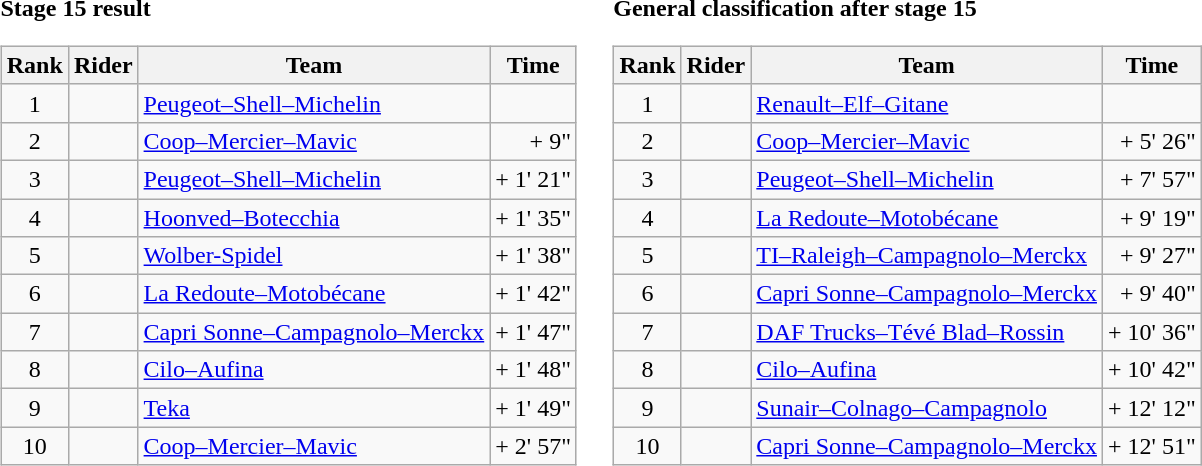<table>
<tr>
<td><strong>Stage 15 result</strong><br><table class="wikitable">
<tr>
<th scope="col">Rank</th>
<th scope="col">Rider</th>
<th scope="col">Team</th>
<th scope="col">Time</th>
</tr>
<tr>
<td style="text-align:center;">1</td>
<td></td>
<td><a href='#'>Peugeot–Shell–Michelin</a></td>
<td style="text-align:right;"></td>
</tr>
<tr>
<td style="text-align:center;">2</td>
<td></td>
<td><a href='#'>Coop–Mercier–Mavic</a></td>
<td style="text-align:right;">+ 9"</td>
</tr>
<tr>
<td style="text-align:center;">3</td>
<td></td>
<td><a href='#'>Peugeot–Shell–Michelin</a></td>
<td style="text-align:right;">+ 1' 21"</td>
</tr>
<tr>
<td style="text-align:center;">4</td>
<td></td>
<td><a href='#'>Hoonved–Botecchia</a></td>
<td style="text-align:right;">+ 1' 35"</td>
</tr>
<tr>
<td style="text-align:center;">5</td>
<td></td>
<td><a href='#'>Wolber-Spidel</a></td>
<td style="text-align:right;">+ 1' 38"</td>
</tr>
<tr>
<td style="text-align:center;">6</td>
<td></td>
<td><a href='#'>La Redoute–Motobécane</a></td>
<td style="text-align:right;">+ 1' 42"</td>
</tr>
<tr>
<td style="text-align:center;">7</td>
<td></td>
<td><a href='#'>Capri Sonne–Campagnolo–Merckx</a></td>
<td style="text-align:right;">+ 1' 47"</td>
</tr>
<tr>
<td style="text-align:center;">8</td>
<td></td>
<td><a href='#'>Cilo–Aufina</a></td>
<td style="text-align:right;">+ 1' 48"</td>
</tr>
<tr>
<td style="text-align:center;">9</td>
<td></td>
<td><a href='#'>Teka</a></td>
<td style="text-align:right;">+ 1' 49"</td>
</tr>
<tr>
<td style="text-align:center;">10</td>
<td></td>
<td><a href='#'>Coop–Mercier–Mavic</a></td>
<td style="text-align:right;">+ 2' 57"</td>
</tr>
</table>
</td>
<td></td>
<td><strong>General classification after stage 15</strong><br><table class="wikitable">
<tr>
<th scope="col">Rank</th>
<th scope="col">Rider</th>
<th scope="col">Team</th>
<th scope="col">Time</th>
</tr>
<tr>
<td style="text-align:center;">1</td>
<td> </td>
<td><a href='#'>Renault–Elf–Gitane</a></td>
<td style="text-align:right;"></td>
</tr>
<tr>
<td style="text-align:center;">2</td>
<td></td>
<td><a href='#'>Coop–Mercier–Mavic</a></td>
<td style="text-align:right;">+ 5' 26"</td>
</tr>
<tr>
<td style="text-align:center;">3</td>
<td></td>
<td><a href='#'>Peugeot–Shell–Michelin</a></td>
<td style="text-align:right;">+ 7' 57"</td>
</tr>
<tr>
<td style="text-align:center;">4</td>
<td></td>
<td><a href='#'>La Redoute–Motobécane</a></td>
<td style="text-align:right;">+ 9' 19"</td>
</tr>
<tr>
<td style="text-align:center;">5</td>
<td></td>
<td><a href='#'>TI–Raleigh–Campagnolo–Merckx</a></td>
<td style="text-align:right;">+ 9' 27"</td>
</tr>
<tr>
<td style="text-align:center;">6</td>
<td></td>
<td><a href='#'>Capri Sonne–Campagnolo–Merckx</a></td>
<td style="text-align:right;">+ 9' 40"</td>
</tr>
<tr>
<td style="text-align:center;">7</td>
<td></td>
<td><a href='#'>DAF Trucks–Tévé Blad–Rossin</a></td>
<td style="text-align:right;">+ 10' 36"</td>
</tr>
<tr>
<td style="text-align:center;">8</td>
<td></td>
<td><a href='#'>Cilo–Aufina</a></td>
<td style="text-align:right;">+ 10' 42"</td>
</tr>
<tr>
<td style="text-align:center;">9</td>
<td></td>
<td><a href='#'>Sunair–Colnago–Campagnolo</a></td>
<td style="text-align:right;">+ 12' 12"</td>
</tr>
<tr>
<td style="text-align:center;">10</td>
<td></td>
<td><a href='#'>Capri Sonne–Campagnolo–Merckx</a></td>
<td style="text-align:right;">+ 12' 51"</td>
</tr>
</table>
</td>
</tr>
</table>
